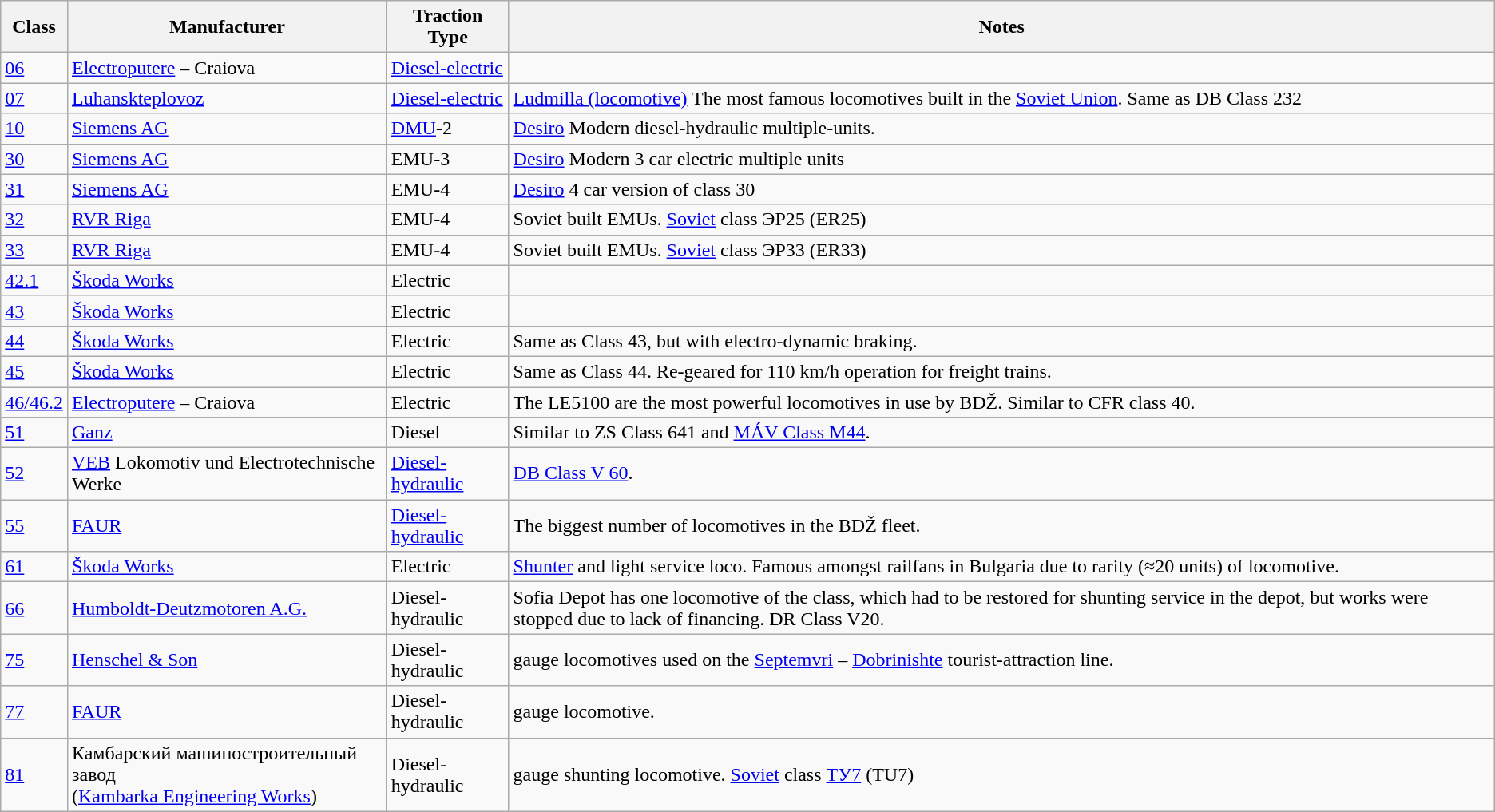<table class="wikitable">
<tr>
<th>Class</th>
<th>Manufacturer</th>
<th>Traction Type</th>
<th>Notes</th>
</tr>
<tr>
<td><a href='#'>06</a></td>
<td><a href='#'>Electroputere</a> – Craiova</td>
<td><a href='#'>Diesel-electric</a></td>
<td></td>
</tr>
<tr>
<td><a href='#'>07</a></td>
<td><a href='#'>Luhanskteplovoz</a></td>
<td><a href='#'>Diesel-electric</a></td>
<td><a href='#'>Ludmilla (locomotive)</a> The most famous locomotives built in the <a href='#'>Soviet Union</a>. Same as DB Class 232</td>
</tr>
<tr>
<td><a href='#'>10</a></td>
<td><a href='#'>Siemens AG</a></td>
<td><a href='#'>DMU</a>-2</td>
<td><a href='#'>Desiro</a> Modern diesel-hydraulic multiple-units.</td>
</tr>
<tr>
<td><a href='#'>30</a></td>
<td><a href='#'>Siemens AG</a></td>
<td>EMU-3</td>
<td><a href='#'>Desiro</a> Modern 3 car electric multiple units</td>
</tr>
<tr>
<td><a href='#'>31</a></td>
<td><a href='#'>Siemens AG</a></td>
<td>EMU-4</td>
<td><a href='#'>Desiro</a> 4 car version of class 30</td>
</tr>
<tr>
<td><a href='#'>32</a></td>
<td><a href='#'>RVR Riga</a></td>
<td>EMU-4</td>
<td>Soviet built EMUs. <a href='#'>Soviet</a> class ЭР25 (ER25)</td>
</tr>
<tr>
<td><a href='#'>33</a></td>
<td><a href='#'>RVR Riga</a></td>
<td>EMU-4</td>
<td>Soviet built EMUs. <a href='#'>Soviet</a> class ЭР33 (ER33)</td>
</tr>
<tr>
<td><a href='#'>42.1</a></td>
<td><a href='#'>Škoda Works</a></td>
<td>Electric</td>
<td></td>
</tr>
<tr>
<td><a href='#'>43</a></td>
<td><a href='#'>Škoda Works</a></td>
<td>Electric</td>
<td></td>
</tr>
<tr>
<td><a href='#'>44</a></td>
<td><a href='#'>Škoda Works</a></td>
<td>Electric</td>
<td>Same as Class 43, but with electro-dynamic braking.</td>
</tr>
<tr>
<td><a href='#'>45</a></td>
<td><a href='#'>Škoda Works</a></td>
<td>Electric</td>
<td>Same as Class 44. Re-geared for 110 km/h operation for freight trains.</td>
</tr>
<tr>
<td><a href='#'>46/46.2</a></td>
<td><a href='#'>Electroputere</a> – Craiova</td>
<td>Electric</td>
<td>The LE5100 are the most powerful locomotives in use by BDŽ. Similar to CFR class 40.</td>
</tr>
<tr>
<td><a href='#'>51</a></td>
<td><a href='#'>Ganz</a></td>
<td>Diesel</td>
<td>Similar to ZS Class 641 and <a href='#'>MÁV Class M44</a>.</td>
</tr>
<tr>
<td><a href='#'>52</a></td>
<td><a href='#'>VEB</a> Lokomotiv und Electrotechnische Werke</td>
<td><a href='#'>Diesel-hydraulic</a></td>
<td><a href='#'>DB Class V 60</a>.</td>
</tr>
<tr>
<td><a href='#'>55</a></td>
<td><a href='#'>FAUR</a></td>
<td><a href='#'>Diesel-hydraulic</a></td>
<td>The biggest number of locomotives in the BDŽ fleet.</td>
</tr>
<tr>
<td><a href='#'>61</a></td>
<td><a href='#'>Škoda Works</a></td>
<td>Electric</td>
<td><a href='#'>Shunter</a> and light service loco. Famous amongst railfans in Bulgaria due to rarity (≈20 units) of locomotive.</td>
</tr>
<tr>
<td><a href='#'>66</a></td>
<td><a href='#'>Humboldt-Deutzmotoren A.G.</a></td>
<td>Diesel-hydraulic</td>
<td>Sofia Depot has one locomotive of the class, which had to be restored for shunting service in the depot, but works were stopped due to lack of financing. DR Class V20.</td>
</tr>
<tr>
<td><a href='#'>75</a></td>
<td><a href='#'>Henschel & Son</a></td>
<td>Diesel-hydraulic</td>
<td> gauge locomotives used on the <a href='#'>Septemvri</a> – <a href='#'>Dobrinishte</a> tourist-attraction line.</td>
</tr>
<tr>
<td><a href='#'>77</a></td>
<td><a href='#'>FAUR</a></td>
<td>Diesel-hydraulic</td>
<td> gauge locomotive.</td>
</tr>
<tr>
<td><a href='#'>81</a></td>
<td>Камбарский машиностроительный завод<br>(<a href='#'>Kambarka Engineering Works</a>)</td>
<td>Diesel-hydraulic</td>
<td> gauge shunting locomotive. <a href='#'>Soviet</a> class <a href='#'>ТУ7</a> (TU7)</td>
</tr>
</table>
